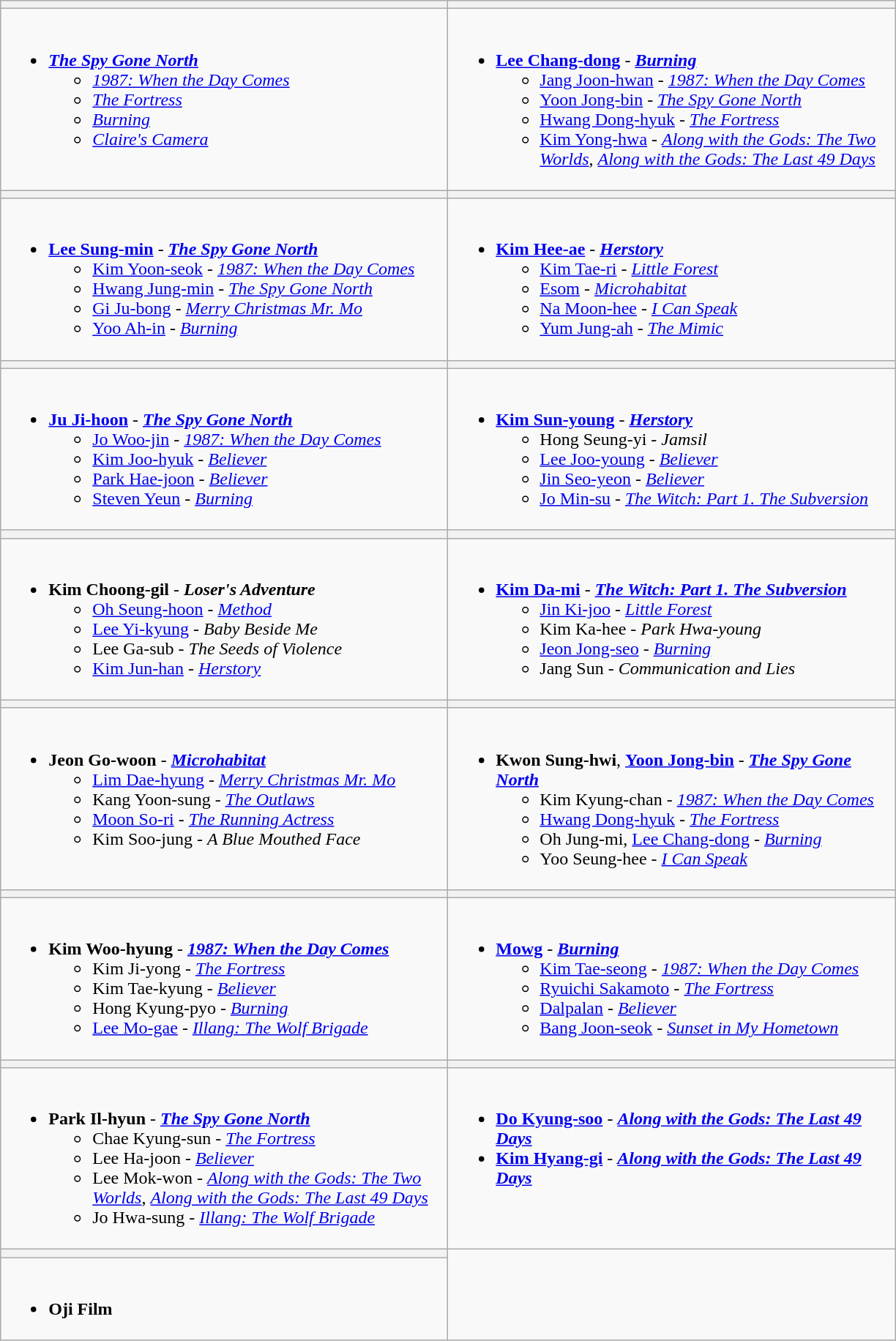<table class="wikitable">
<tr>
<th style="width:400px;"></th>
<th style="width:400px;"></th>
</tr>
<tr>
<td valign="top"><br><ul><li><strong><em><a href='#'>The Spy Gone North</a></em></strong><ul><li><em><a href='#'>1987: When the Day Comes</a></em></li><li><em><a href='#'>The Fortress</a></em></li><li><em><a href='#'>Burning</a></em></li><li><em><a href='#'>Claire's Camera</a></em></li></ul></li></ul></td>
<td valign="top"><br><ul><li><strong><a href='#'>Lee Chang-dong</a></strong> - <strong><em><a href='#'>Burning</a></em></strong><ul><li><a href='#'>Jang Joon-hwan</a> - <em><a href='#'>1987: When the Day Comes</a></em></li><li><a href='#'>Yoon Jong-bin</a> - <em><a href='#'>The Spy Gone North</a></em></li><li><a href='#'>Hwang Dong-hyuk</a> - <em><a href='#'>The Fortress</a></em></li><li><a href='#'>Kim Yong-hwa</a> - <em><a href='#'>Along with the Gods: The Two Worlds</a></em>, <em><a href='#'>Along with the Gods: The Last 49 Days</a></em></li></ul></li></ul></td>
</tr>
<tr>
<th></th>
<th></th>
</tr>
<tr>
<td valign="top"><br><ul><li><strong><a href='#'>Lee Sung-min</a></strong> - <strong><em><a href='#'>The Spy Gone North</a></em></strong><ul><li><a href='#'>Kim Yoon-seok</a> - <em><a href='#'>1987: When the Day Comes</a></em></li><li><a href='#'>Hwang Jung-min</a> - <em><a href='#'>The Spy Gone North</a></em></li><li><a href='#'>Gi Ju-bong</a> - <em><a href='#'>Merry Christmas Mr. Mo</a></em></li><li><a href='#'>Yoo Ah-in</a> - <em><a href='#'>Burning</a></em></li></ul></li></ul></td>
<td valign="top"><br><ul><li><strong><a href='#'>Kim Hee-ae</a></strong> - <strong><em><a href='#'>Herstory</a></em></strong><ul><li><a href='#'>Kim Tae-ri</a> - <em><a href='#'>Little Forest</a></em></li><li><a href='#'>Esom</a> - <em><a href='#'>Microhabitat</a></em></li><li><a href='#'>Na Moon-hee</a> - <em><a href='#'>I Can Speak</a></em></li><li><a href='#'>Yum Jung-ah</a> - <em><a href='#'>The Mimic</a></em></li></ul></li></ul></td>
</tr>
<tr>
<th></th>
<th></th>
</tr>
<tr>
<td valign="top"><br><ul><li><strong><a href='#'>Ju Ji-hoon</a></strong> - <strong><em><a href='#'>The Spy Gone North</a></em></strong><ul><li><a href='#'>Jo Woo-jin</a> - <em><a href='#'>1987: When the Day Comes</a></em></li><li><a href='#'>Kim Joo-hyuk</a> - <em><a href='#'>Believer</a></em></li><li><a href='#'>Park Hae-joon</a> - <em><a href='#'>Believer</a></em></li><li><a href='#'>Steven Yeun</a> - <em><a href='#'>Burning</a></em></li></ul></li></ul></td>
<td valign="top"><br><ul><li><strong><a href='#'>Kim Sun-young</a></strong> - <strong><em><a href='#'>Herstory</a></em></strong><ul><li>Hong Seung-yi - <em>Jamsil</em></li><li><a href='#'>Lee Joo-young</a> - <em><a href='#'>Believer</a></em></li><li><a href='#'>Jin Seo-yeon</a> - <em><a href='#'>Believer</a></em></li><li><a href='#'>Jo Min-su</a> - <em><a href='#'>The Witch: Part 1. The Subversion</a></em></li></ul></li></ul></td>
</tr>
<tr>
<th></th>
<th></th>
</tr>
<tr>
<td valign="top"><br><ul><li><strong>Kim Choong-gil</strong> - <strong><em>Loser's Adventure</em></strong><ul><li><a href='#'>Oh Seung-hoon</a> - <em><a href='#'>Method</a></em></li><li><a href='#'>Lee Yi-kyung</a> - <em>Baby Beside Me</em></li><li>Lee Ga-sub - <em>The Seeds of Violence</em></li><li><a href='#'>Kim Jun-han</a> - <em><a href='#'>Herstory</a></em></li></ul></li></ul></td>
<td valign="top"><br><ul><li><strong><a href='#'>Kim Da-mi</a></strong> - <strong><em><a href='#'>The Witch: Part 1. The Subversion</a></em></strong><ul><li><a href='#'>Jin Ki-joo</a> - <em><a href='#'>Little Forest</a></em></li><li>Kim Ka-hee - <em>Park Hwa-young</em></li><li><a href='#'>Jeon Jong-seo</a> - <em><a href='#'>Burning</a></em></li><li>Jang Sun - <em>Communication and Lies</em></li></ul></li></ul></td>
</tr>
<tr>
<th></th>
<th></th>
</tr>
<tr>
<td valign="top"><br><ul><li><strong>Jeon Go-woon</strong> - <strong><em><a href='#'>Microhabitat</a></em></strong><ul><li><a href='#'>Lim Dae-hyung</a> - <em><a href='#'>Merry Christmas Mr. Mo</a></em></li><li>Kang Yoon-sung - <em><a href='#'>The Outlaws</a></em></li><li><a href='#'>Moon So-ri</a> - <em><a href='#'>The Running Actress</a></em></li><li>Kim Soo-jung - <em>A Blue Mouthed Face</em></li></ul></li></ul></td>
<td valign="top"><br><ul><li><strong>Kwon Sung-hwi</strong>, <strong><a href='#'>Yoon Jong-bin</a></strong> - <strong><em><a href='#'>The Spy Gone North</a></em></strong><ul><li>Kim Kyung-chan - <em><a href='#'>1987: When the Day Comes</a></em></li><li><a href='#'>Hwang Dong-hyuk</a> - <em><a href='#'>The Fortress</a></em></li><li>Oh Jung-mi, <a href='#'>Lee Chang-dong</a> - <em><a href='#'>Burning</a></em></li><li>Yoo Seung-hee - <em><a href='#'>I Can Speak</a></em></li></ul></li></ul></td>
</tr>
<tr>
<th></th>
<th></th>
</tr>
<tr>
<td valign="top"><br><ul><li><strong>Kim Woo-hyung</strong> - <strong><em><a href='#'>1987: When the Day Comes</a></em></strong><ul><li>Kim Ji-yong - <em><a href='#'>The Fortress</a></em></li><li>Kim Tae-kyung - <em><a href='#'>Believer</a></em></li><li>Hong Kyung-pyo - <em><a href='#'>Burning</a></em></li><li><a href='#'>Lee Mo-gae</a> - <em><a href='#'>Illang: The Wolf Brigade</a></em></li></ul></li></ul></td>
<td valign="top"><br><ul><li><strong><a href='#'>Mowg</a></strong> - <strong><em><a href='#'>Burning</a></em></strong><ul><li><a href='#'>Kim Tae-seong</a> - <em><a href='#'>1987: When the Day Comes</a></em></li><li><a href='#'>Ryuichi Sakamoto</a> - <em><a href='#'>The Fortress</a></em></li><li><a href='#'>Dalpalan</a> - <em><a href='#'>Believer</a></em></li><li><a href='#'>Bang Joon-seok</a> - <em><a href='#'>Sunset in My Hometown</a></em></li></ul></li></ul></td>
</tr>
<tr>
<th></th>
<th></th>
</tr>
<tr>
<td valign="top"><br><ul><li><strong>Park Il-hyun</strong> - <strong><em><a href='#'>The Spy Gone North</a></em></strong><ul><li>Chae Kyung-sun - <em><a href='#'>The Fortress</a></em></li><li>Lee Ha-joon - <em><a href='#'>Believer</a></em></li><li>Lee Mok-won - <em><a href='#'>Along with the Gods: The Two Worlds</a></em>, <em><a href='#'>Along with the Gods: The Last 49 Days</a></em></li><li>Jo Hwa-sung - <em><a href='#'>Illang: The Wolf Brigade</a></em></li></ul></li></ul></td>
<td valign="top"><br><ul><li><strong><a href='#'>Do Kyung-soo</a></strong> - <strong><em><a href='#'>Along with the Gods: The Last 49 Days</a></em></strong></li><li><strong><a href='#'>Kim Hyang-gi</a></strong> - <strong><em><a href='#'>Along with the Gods: The Last 49 Days</a></em></strong></li></ul></td>
</tr>
<tr>
<th></th>
</tr>
<tr>
<td valign="top"><br><ul><li><strong>Oji Film</strong></li></ul></td>
</tr>
</table>
